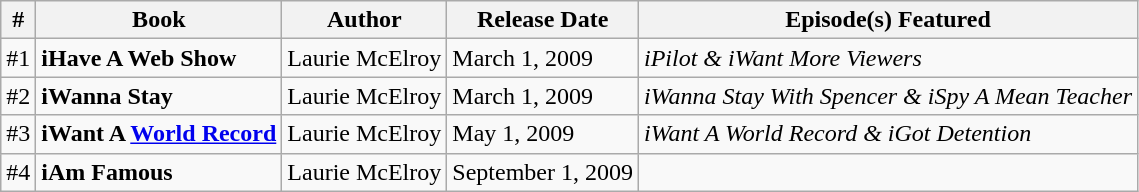<table class="wikitable">
<tr>
<th>#</th>
<th>Book</th>
<th>Author</th>
<th>Release Date</th>
<th>Episode(s) Featured</th>
</tr>
<tr>
<td>#1</td>
<td><strong>iHave A Web Show</strong></td>
<td>Laurie McElroy</td>
<td>March 1, 2009</td>
<td><em>iPilot & iWant More Viewers</em></td>
</tr>
<tr>
<td>#2</td>
<td><strong>iWanna Stay</strong></td>
<td>Laurie McElroy</td>
<td>March 1, 2009</td>
<td><em>iWanna Stay With Spencer & iSpy A Mean Teacher</em></td>
</tr>
<tr>
<td>#3</td>
<td><strong>iWant A <a href='#'>World Record</a></strong></td>
<td>Laurie McElroy</td>
<td>May 1, 2009</td>
<td><em>iWant A World Record & iGot Detention</em></td>
</tr>
<tr>
<td>#4</td>
<td><strong>iAm Famous</strong></td>
<td>Laurie McElroy</td>
<td>September 1, 2009</td>
<td></td>
</tr>
</table>
